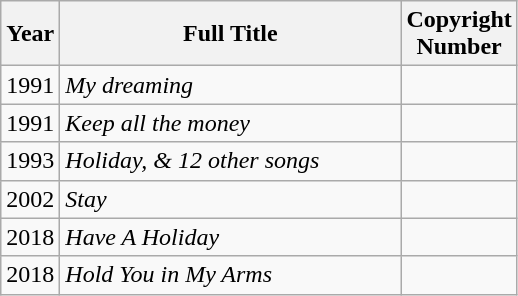<table class="wikitable">
<tr>
<th width="5">Year</th>
<th style="width:220px;">Full Title</th>
<th style="width:43px;">Copyright Number</th>
</tr>
<tr>
<td>1991</td>
<td><em>My dreaming</em></td>
<td></td>
</tr>
<tr>
<td>1991</td>
<td><em>Keep all the money</em></td>
<td></td>
</tr>
<tr>
<td>1993</td>
<td><em>Holiday, & 12 other songs</em></td>
<td></td>
</tr>
<tr>
<td>2002</td>
<td><em>Stay</em></td>
<td></td>
</tr>
<tr>
<td>2018</td>
<td><em>Have A Holiday</em></td>
<td></td>
</tr>
<tr>
<td>2018</td>
<td><em>Hold You in My Arms</em></td>
<td></td>
</tr>
</table>
